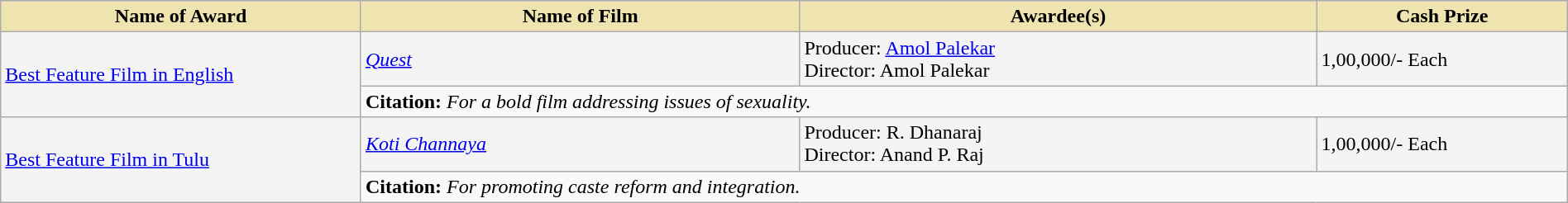<table class="wikitable" style="width:100%">
<tr>
<th style="background-color:#EFE4B0;width:23%;">Name of Award</th>
<th style="background-color:#EFE4B0;width:28%;">Name of Film</th>
<th style="background-color:#EFE4B0;width:33%;">Awardee(s)</th>
<th style="background-color:#EFE4B0;width:16%;">Cash Prize</th>
</tr>
<tr style="background-color:#F4F4F4">
<td rowspan="2"><a href='#'>Best Feature Film in English</a></td>
<td><em><a href='#'>Quest</a></em></td>
<td>Producer: <a href='#'>Amol Palekar</a><br>Director: Amol Palekar</td>
<td> 1,00,000/- Each</td>
</tr>
<tr style="background-color:#F9F9F9">
<td colspan="3"><strong>Citation:</strong> <em>For a bold film addressing issues of sexuality.</em></td>
</tr>
<tr style="background-color:#F4F4F4">
<td rowspan="2"><a href='#'>Best Feature Film in Tulu</a></td>
<td><em><a href='#'>Koti Channaya</a></em></td>
<td>Producer: R. Dhanaraj<br>Director: Anand P. Raj</td>
<td> 1,00,000/- Each</td>
</tr>
<tr style="background-color:#F9F9F9">
<td colspan="3"><strong>Citation:</strong> <em>For promoting caste reform and integration.</em></td>
</tr>
</table>
